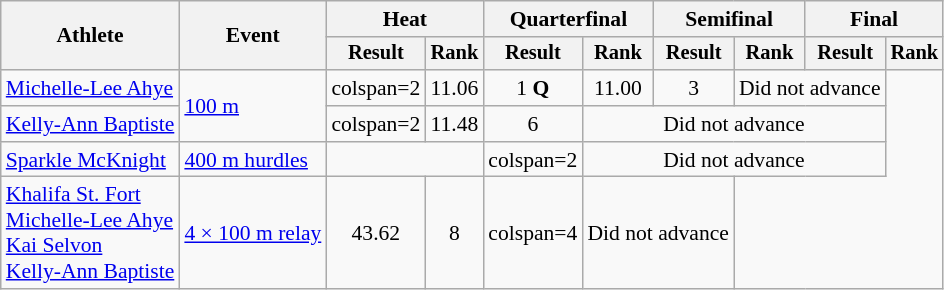<table class="wikitable" style="font-size:90%">
<tr>
<th rowspan="2">Athlete</th>
<th rowspan="2">Event</th>
<th colspan="2">Heat</th>
<th colspan="2">Quarterfinal</th>
<th colspan="2">Semifinal</th>
<th colspan="2">Final</th>
</tr>
<tr style="font-size:95%">
<th>Result</th>
<th>Rank</th>
<th>Result</th>
<th>Rank</th>
<th>Result</th>
<th>Rank</th>
<th>Result</th>
<th>Rank</th>
</tr>
<tr align=center>
<td align=left><a href='#'>Michelle-Lee Ahye</a></td>
<td align=left rowspan=2><a href='#'>100 m</a></td>
<td>colspan=2 </td>
<td>11.06</td>
<td>1 <strong>Q</strong></td>
<td>11.00</td>
<td>3</td>
<td colspan="2">Did not advance</td>
</tr>
<tr align=center>
<td align=left><a href='#'>Kelly-Ann Baptiste</a></td>
<td>colspan=2 </td>
<td>11.48</td>
<td>6</td>
<td colspan="4">Did not advance</td>
</tr>
<tr align=center>
<td align=left><a href='#'>Sparkle McKnight</a></td>
<td align=left><a href='#'>400 m hurdles</a></td>
<td colspan="2"></td>
<td>colspan=2 </td>
<td colspan="4">Did not advance</td>
</tr>
<tr align=center>
<td align=left><a href='#'>Khalifa St. Fort</a><br><a href='#'>Michelle-Lee Ahye</a><br><a href='#'>Kai Selvon</a><br><a href='#'>Kelly-Ann Baptiste</a></td>
<td align=left><a href='#'>4 × 100 m relay</a></td>
<td>43.62</td>
<td>8</td>
<td>colspan=4 </td>
<td colspan=2>Did not advance</td>
</tr>
</table>
